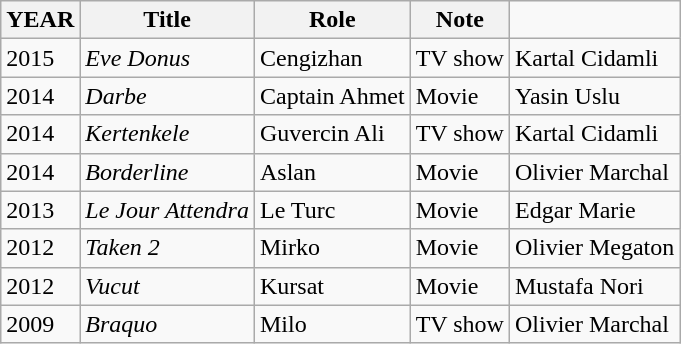<table class="wikitable">
<tr>
<th>YEAR</th>
<th>Title</th>
<th>Role</th>
<th>Note</th>
</tr>
<tr>
<td>2015</td>
<td><em>Eve Donus</em></td>
<td>Cengizhan</td>
<td>TV show</td>
<td>Kartal Cidamli</td>
</tr>
<tr>
<td>2014</td>
<td><em>Darbe</em></td>
<td>Captain Ahmet</td>
<td>Movie</td>
<td>Yasin Uslu</td>
</tr>
<tr>
<td>2014</td>
<td><em>Kertenkele</em></td>
<td>Guvercin Ali</td>
<td>TV show</td>
<td>Kartal Cidamli</td>
</tr>
<tr>
<td>2014</td>
<td><em>Borderline</em></td>
<td>Aslan</td>
<td>Movie</td>
<td>Olivier Marchal</td>
</tr>
<tr>
<td>2013</td>
<td><em>Le Jour Attendra</em></td>
<td>Le Turc</td>
<td>Movie</td>
<td>Edgar Marie</td>
</tr>
<tr>
<td>2012</td>
<td><em>Taken 2</em></td>
<td>Mirko</td>
<td>Movie</td>
<td>Olivier Megaton</td>
</tr>
<tr>
<td>2012</td>
<td><em>Vucut</em></td>
<td>Kursat</td>
<td>Movie</td>
<td>Mustafa Nori</td>
</tr>
<tr>
<td>2009</td>
<td><em>Braquo</em></td>
<td>Milo</td>
<td>TV show</td>
<td>Olivier Marchal</td>
</tr>
</table>
